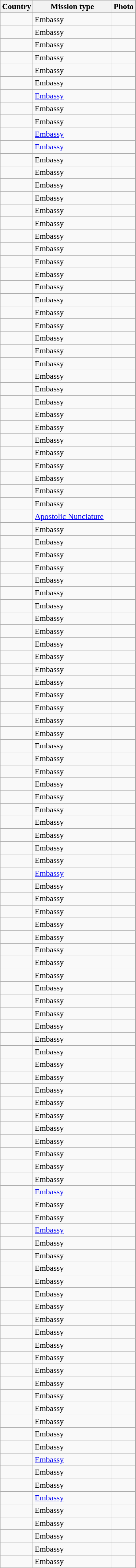<table class="wikitable sortable">
<tr valign="middle">
<th>Country</th>
<th width=150px>Mission type</th>
<th>Photo</th>
</tr>
<tr style="font-weight:bold; background-color: #DDDDDD">
</tr>
<tr>
<td></td>
<td>Embassy</td>
<td></td>
</tr>
<tr>
<td></td>
<td>Embassy</td>
<td></td>
</tr>
<tr>
<td></td>
<td>Embassy</td>
<td></td>
</tr>
<tr>
<td></td>
<td>Embassy</td>
<td></td>
</tr>
<tr>
<td></td>
<td>Embassy</td>
<td></td>
</tr>
<tr>
<td></td>
<td>Embassy</td>
<td></td>
</tr>
<tr>
<td></td>
<td><a href='#'>Embassy</a></td>
<td></td>
</tr>
<tr>
<td></td>
<td>Embassy</td>
<td></td>
</tr>
<tr>
<td></td>
<td>Embassy</td>
<td></td>
</tr>
<tr>
<td></td>
<td><a href='#'>Embassy</a></td>
<td></td>
</tr>
<tr>
<td></td>
<td><a href='#'>Embassy</a></td>
<td></td>
</tr>
<tr>
<td></td>
<td>Embassy</td>
<td></td>
</tr>
<tr>
<td></td>
<td>Embassy</td>
<td></td>
</tr>
<tr>
<td></td>
<td>Embassy</td>
<td></td>
</tr>
<tr>
<td></td>
<td>Embassy</td>
<td></td>
</tr>
<tr>
<td></td>
<td>Embassy</td>
<td></td>
</tr>
<tr>
<td></td>
<td>Embassy</td>
<td></td>
</tr>
<tr>
<td></td>
<td>Embassy</td>
<td></td>
</tr>
<tr>
<td></td>
<td>Embassy</td>
<td></td>
</tr>
<tr>
<td></td>
<td>Embassy</td>
<td></td>
</tr>
<tr>
<td></td>
<td>Embassy</td>
<td></td>
</tr>
<tr>
<td></td>
<td>Embassy</td>
<td></td>
</tr>
<tr>
<td></td>
<td>Embassy</td>
<td></td>
</tr>
<tr>
<td></td>
<td>Embassy</td>
<td></td>
</tr>
<tr>
<td></td>
<td>Embassy</td>
<td></td>
</tr>
<tr>
<td></td>
<td>Embassy</td>
<td></td>
</tr>
<tr>
<td></td>
<td>Embassy</td>
<td></td>
</tr>
<tr>
<td></td>
<td>Embassy</td>
<td></td>
</tr>
<tr>
<td></td>
<td>Embassy</td>
<td></td>
</tr>
<tr>
<td></td>
<td>Embassy</td>
<td></td>
</tr>
<tr>
<td></td>
<td>Embassy</td>
<td></td>
</tr>
<tr>
<td></td>
<td>Embassy</td>
<td></td>
</tr>
<tr>
<td></td>
<td>Embassy</td>
<td></td>
</tr>
<tr>
<td></td>
<td>Embassy</td>
<td></td>
</tr>
<tr>
<td></td>
<td>Embassy</td>
<td></td>
</tr>
<tr>
<td></td>
<td>Embassy</td>
<td></td>
</tr>
<tr>
<td></td>
<td>Embassy</td>
<td></td>
</tr>
<tr>
<td></td>
<td>Embassy</td>
<td></td>
</tr>
<tr>
<td></td>
<td>Embassy</td>
<td></td>
</tr>
<tr>
<td></td>
<td><a href='#'>Apostolic Nunciature</a></td>
<td></td>
</tr>
<tr>
<td></td>
<td>Embassy</td>
<td></td>
</tr>
<tr>
<td></td>
<td>Embassy</td>
<td></td>
</tr>
<tr>
<td></td>
<td>Embassy</td>
<td></td>
</tr>
<tr>
<td></td>
<td>Embassy</td>
<td></td>
</tr>
<tr>
<td></td>
<td>Embassy</td>
<td></td>
</tr>
<tr>
<td></td>
<td>Embassy</td>
<td></td>
</tr>
<tr>
<td></td>
<td>Embassy</td>
<td></td>
</tr>
<tr>
<td></td>
<td>Embassy</td>
<td></td>
</tr>
<tr>
<td></td>
<td>Embassy</td>
<td></td>
</tr>
<tr>
<td></td>
<td>Embassy</td>
<td></td>
</tr>
<tr>
<td></td>
<td>Embassy</td>
<td></td>
</tr>
<tr>
<td></td>
<td>Embassy</td>
<td></td>
</tr>
<tr>
<td></td>
<td>Embassy</td>
<td></td>
</tr>
<tr>
<td></td>
<td>Embassy</td>
<td></td>
</tr>
<tr>
<td></td>
<td>Embassy</td>
<td></td>
</tr>
<tr>
<td></td>
<td>Embassy</td>
<td></td>
</tr>
<tr>
<td></td>
<td>Embassy</td>
<td></td>
</tr>
<tr>
<td></td>
<td>Embassy</td>
<td></td>
</tr>
<tr>
<td></td>
<td>Embassy</td>
<td></td>
</tr>
<tr>
<td></td>
<td>Embassy</td>
<td></td>
</tr>
<tr>
<td></td>
<td>Embassy</td>
<td></td>
</tr>
<tr>
<td></td>
<td>Embassy</td>
<td></td>
</tr>
<tr>
<td></td>
<td>Embassy</td>
<td></td>
</tr>
<tr>
<td></td>
<td>Embassy</td>
<td></td>
</tr>
<tr>
<td></td>
<td>Embassy</td>
<td></td>
</tr>
<tr>
<td></td>
<td>Embassy</td>
<td></td>
</tr>
<tr>
<td></td>
<td>Embassy</td>
<td></td>
</tr>
<tr>
<td></td>
<td><a href='#'>Embassy</a></td>
<td></td>
</tr>
<tr>
<td></td>
<td>Embassy</td>
<td></td>
</tr>
<tr>
<td></td>
<td>Embassy</td>
<td></td>
</tr>
<tr>
<td></td>
<td>Embassy</td>
<td></td>
</tr>
<tr>
<td></td>
<td>Embassy</td>
<td></td>
</tr>
<tr>
<td></td>
<td>Embassy</td>
<td></td>
</tr>
<tr>
<td></td>
<td>Embassy</td>
<td></td>
</tr>
<tr>
<td></td>
<td>Embassy</td>
<td></td>
</tr>
<tr>
<td></td>
<td>Embassy</td>
<td></td>
</tr>
<tr>
<td></td>
<td>Embassy</td>
<td></td>
</tr>
<tr>
<td></td>
<td>Embassy</td>
<td></td>
</tr>
<tr>
<td></td>
<td>Embassy</td>
<td></td>
</tr>
<tr>
<td></td>
<td>Embassy</td>
<td></td>
</tr>
<tr>
<td></td>
<td>Embassy</td>
<td></td>
</tr>
<tr>
<td></td>
<td>Embassy</td>
<td></td>
</tr>
<tr>
<td></td>
<td>Embassy</td>
<td></td>
</tr>
<tr>
<td></td>
<td>Embassy</td>
<td></td>
</tr>
<tr>
<td></td>
<td>Embassy</td>
<td></td>
</tr>
<tr>
<td></td>
<td>Embassy</td>
<td></td>
</tr>
<tr>
<td></td>
<td>Embassy</td>
<td></td>
</tr>
<tr>
<td></td>
<td>Embassy</td>
<td></td>
</tr>
<tr>
<td></td>
<td>Embassy</td>
<td></td>
</tr>
<tr>
<td></td>
<td>Embassy</td>
<td></td>
</tr>
<tr>
<td></td>
<td>Embassy</td>
<td></td>
</tr>
<tr>
<td></td>
<td>Embassy</td>
<td></td>
</tr>
<tr>
<td></td>
<td><a href='#'>Embassy</a></td>
<td></td>
</tr>
<tr>
<td></td>
<td>Embassy</td>
<td></td>
</tr>
<tr>
<td></td>
<td>Embassy</td>
<td></td>
</tr>
<tr>
<td></td>
<td><a href='#'>Embassy</a></td>
<td></td>
</tr>
<tr>
<td></td>
<td>Embassy</td>
<td></td>
</tr>
<tr>
<td></td>
<td>Embassy</td>
<td></td>
</tr>
<tr>
<td></td>
<td>Embassy</td>
<td></td>
</tr>
<tr>
<td></td>
<td>Embassy</td>
<td></td>
</tr>
<tr>
<td></td>
<td>Embassy</td>
<td></td>
</tr>
<tr>
<td></td>
<td>Embassy</td>
<td></td>
</tr>
<tr>
<td></td>
<td>Embassy</td>
<td></td>
</tr>
<tr>
<td></td>
<td>Embassy</td>
<td></td>
</tr>
<tr>
<td></td>
<td>Embassy</td>
<td></td>
</tr>
<tr>
<td></td>
<td>Embassy</td>
<td></td>
</tr>
<tr>
<td></td>
<td>Embassy</td>
<td></td>
</tr>
<tr>
<td></td>
<td>Embassy</td>
<td></td>
</tr>
<tr>
<td></td>
<td>Embassy</td>
<td></td>
</tr>
<tr>
<td></td>
<td>Embassy</td>
<td></td>
</tr>
<tr>
<td></td>
<td>Embassy</td>
<td></td>
</tr>
<tr>
<td></td>
<td>Embassy</td>
<td></td>
</tr>
<tr>
<td></td>
<td>Embassy</td>
<td></td>
</tr>
<tr>
<td></td>
<td><a href='#'>Embassy</a></td>
<td></td>
</tr>
<tr>
<td></td>
<td>Embassy</td>
<td></td>
</tr>
<tr>
<td></td>
<td>Embassy</td>
<td></td>
</tr>
<tr>
<td></td>
<td><a href='#'>Embassy</a></td>
<td></td>
</tr>
<tr>
<td></td>
<td>Embassy</td>
<td></td>
</tr>
<tr>
<td></td>
<td>Embassy</td>
<td></td>
</tr>
<tr>
<td></td>
<td>Embassy</td>
<td></td>
</tr>
<tr>
<td></td>
<td>Embassy</td>
<td></td>
</tr>
<tr>
<td></td>
<td>Embassy</td>
<td></td>
</tr>
</table>
